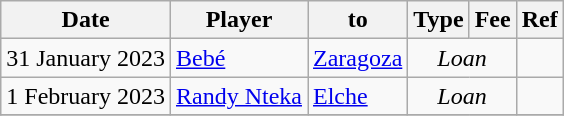<table class="wikitable">
<tr>
<th>Date</th>
<th>Player</th>
<th>to</th>
<th>Type</th>
<th>Fee</th>
<th>Ref</th>
</tr>
<tr>
<td>31 January 2023</td>
<td> <a href='#'>Bebé</a></td>
<td><a href='#'>Zaragoza</a></td>
<td colspan=2 align=center><em>Loan</em></td>
<td align=center></td>
</tr>
<tr>
<td>1 February 2023</td>
<td> <a href='#'>Randy Nteka</a></td>
<td><a href='#'>Elche</a></td>
<td colspan=2 align=center><em>Loan</em></td>
<td align=center></td>
</tr>
<tr>
</tr>
</table>
